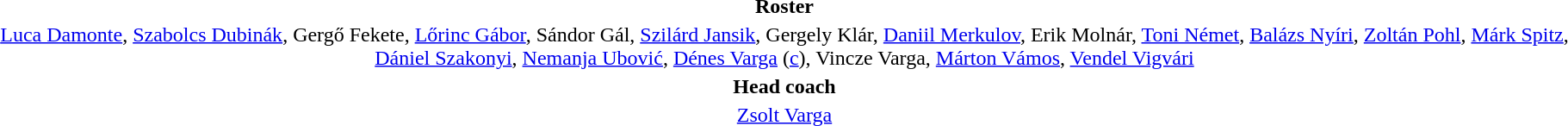<table style="text-align: center; margin-top: 2em; margin-left: auto; margin-right: auto">
<tr>
<td><strong>Roster</strong></td>
</tr>
<tr>
<td><a href='#'>Luca Damonte</a>, <a href='#'>Szabolcs Dubinák</a>, Gergő Fekete, <a href='#'>Lőrinc Gábor</a>, Sándor Gál, <a href='#'>Szilárd Jansik</a>, Gergely Klár, <a href='#'>Daniil Merkulov</a>, Erik Molnár, <a href='#'>Toni Német</a>, <a href='#'>Balázs Nyíri</a>, <a href='#'>Zoltán Pohl</a>, <a href='#'>Márk Spitz</a>, <a href='#'>Dániel Szakonyi</a>, <a href='#'>Nemanja Ubović</a>, <a href='#'>Dénes Varga</a> (<a href='#'>c</a>), Vincze Varga, <a href='#'>Márton Vámos</a>, <a href='#'>Vendel Vigvári</a></td>
</tr>
<tr>
<td><strong>Head coach</strong></td>
</tr>
<tr>
<td><a href='#'>Zsolt Varga</a></td>
</tr>
</table>
